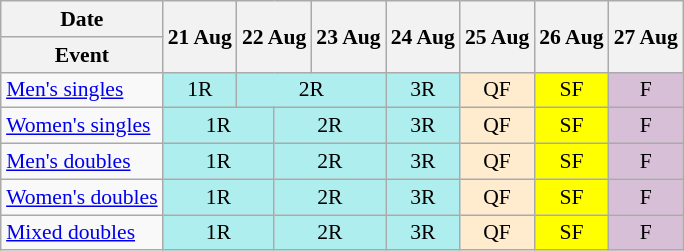<table class="wikitable" style="margin:0.5em auto; font-size:90%; text-align:center">
<tr>
<th>Date</th>
<th rowspan="2">21 Aug</th>
<th colspan="2" rowspan="2">22 Aug</th>
<th rowspan="2">23 Aug</th>
<th rowspan="2">24 Aug</th>
<th rowspan="2">25 Aug</th>
<th rowspan="2">26 Aug</th>
<th rowspan="2">27 Aug</th>
</tr>
<tr>
<th>Event</th>
</tr>
<tr>
<td align="left"><a href='#'>Men's singles</a></td>
<td bgcolor="#AFEEEE">1R</td>
<td colspan="3" bgcolor="#AFEEEE">2R</td>
<td bgcolor="#AFEEEE">3R</td>
<td bgcolor="#FFEBCD">QF</td>
<td bgcolor="#FFFF00">SF</td>
<td bgcolor="#D8BFD8">F</td>
</tr>
<tr>
<td align="left"><a href='#'>Women's singles</a></td>
<td colspan="2" bgcolor="#AFEEEE">1R</td>
<td colspan="2" bgcolor="#AFEEEE">2R</td>
<td bgcolor="#AFEEEE">3R</td>
<td bgcolor="#FFEBCD">QF</td>
<td bgcolor="#FFFF00">SF</td>
<td bgcolor="#D8BFD8">F</td>
</tr>
<tr>
<td align="left"><a href='#'>Men's doubles</a></td>
<td colspan="2" bgcolor="#AFEEEE">1R</td>
<td colspan="2" bgcolor="#AFEEEE">2R</td>
<td bgcolor="#AFEEEE">3R</td>
<td bgcolor="#FFEBCD">QF</td>
<td bgcolor="#FFFF00">SF</td>
<td bgcolor="#D8BFD8">F</td>
</tr>
<tr>
<td align="left"><a href='#'>Women's doubles</a></td>
<td colspan="2" bgcolor="#AFEEEE">1R</td>
<td colspan="2" bgcolor="#AFEEEE">2R</td>
<td bgcolor="#AFEEEE">3R</td>
<td bgcolor="#FFEBCD">QF</td>
<td bgcolor="#FFFF00">SF</td>
<td bgcolor="#D8BFD8">F</td>
</tr>
<tr>
<td align="left"><a href='#'>Mixed doubles</a></td>
<td colspan="2" bgcolor="#AFEEEE">1R</td>
<td colspan="2" bgcolor="#AFEEEE">2R</td>
<td bgcolor="#AFEEEE">3R</td>
<td bgcolor="#FFEBCD">QF</td>
<td bgcolor="#FFFF00">SF</td>
<td bgcolor="#D8BFD8">F</td>
</tr>
</table>
